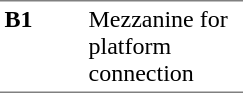<table border=0 cellspacing=0 cellpadding=3>
<tr>
<td style="border-bottom:solid 1px gray;border-top:solid 1px gray;" width=50 valign=top><strong>B1</strong></td>
<td style="border-top:solid 1px gray;border-bottom:solid 1px gray;" width=100 valign=top>Mezzanine for platform connection</td>
</tr>
</table>
